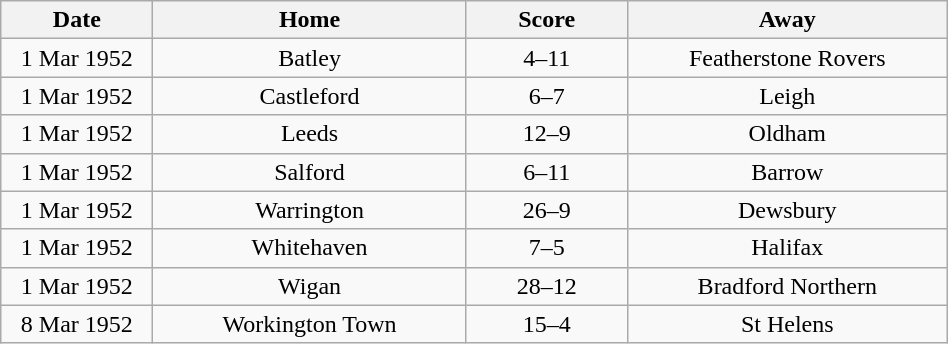<table class="wikitable" style="width: 50%; text-align: center">
<tr>
<th scope="col" width=5%>Date</th>
<th scope="col" width=10%>Home</th>
<th scope="col" width=5%>Score</th>
<th scope="col" width=10%>Away</th>
</tr>
<tr>
<td>1 Mar 1952</td>
<td>Batley</td>
<td>4–11</td>
<td>Featherstone Rovers</td>
</tr>
<tr>
<td>1 Mar 1952</td>
<td>Castleford</td>
<td>6–7</td>
<td>Leigh</td>
</tr>
<tr>
<td>1 Mar 1952</td>
<td>Leeds</td>
<td>12–9</td>
<td>Oldham</td>
</tr>
<tr>
<td>1 Mar 1952</td>
<td>Salford</td>
<td>6–11</td>
<td>Barrow</td>
</tr>
<tr>
<td>1 Mar 1952</td>
<td>Warrington</td>
<td>26–9</td>
<td>Dewsbury</td>
</tr>
<tr>
<td>1 Mar 1952</td>
<td>Whitehaven</td>
<td>7–5</td>
<td>Halifax</td>
</tr>
<tr>
<td>1 Mar 1952</td>
<td>Wigan</td>
<td>28–12</td>
<td>Bradford Northern</td>
</tr>
<tr>
<td>8 Mar 1952</td>
<td>Workington Town</td>
<td>15–4</td>
<td>St Helens</td>
</tr>
</table>
